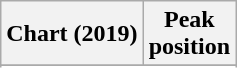<table class="wikitable sortable plainrowheaders">
<tr>
<th>Chart (2019)</th>
<th>Peak<br>position</th>
</tr>
<tr>
</tr>
<tr>
</tr>
<tr>
</tr>
</table>
